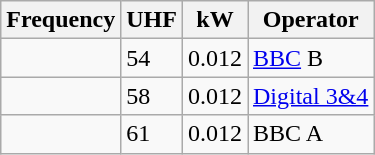<table class="wikitable sortable">
<tr>
<th>Frequency</th>
<th>UHF</th>
<th>kW</th>
<th>Operator</th>
</tr>
<tr>
<td></td>
<td>54</td>
<td>0.012</td>
<td><a href='#'>BBC</a> B</td>
</tr>
<tr>
<td></td>
<td>58</td>
<td>0.012</td>
<td><a href='#'>Digital 3&4</a></td>
</tr>
<tr>
<td></td>
<td>61</td>
<td>0.012</td>
<td>BBC A</td>
</tr>
</table>
